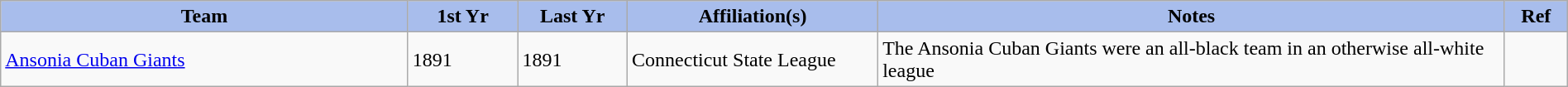<table class="wikitable" style="width: 100%">
<tr>
<th style="background:#a8bdec; width:26%;">Team</th>
<th style="width:7%; background:#a8bdec;">1st Yr</th>
<th style="width:7%; background:#a8bdec;">Last Yr</th>
<th style="width:16%; background:#a8bdec;">Affiliation(s)</th>
<th style="width:40%; background:#a8bdec;">Notes</th>
<th style="width:4%; background:#a8bdec;">Ref</th>
</tr>
<tr>
<td><a href='#'>Ansonia Cuban Giants</a></td>
<td>1891</td>
<td>1891</td>
<td>Connecticut State League</td>
<td>The Ansonia Cuban Giants were an all-black team in an otherwise all-white league</td>
<td></td>
</tr>
</table>
